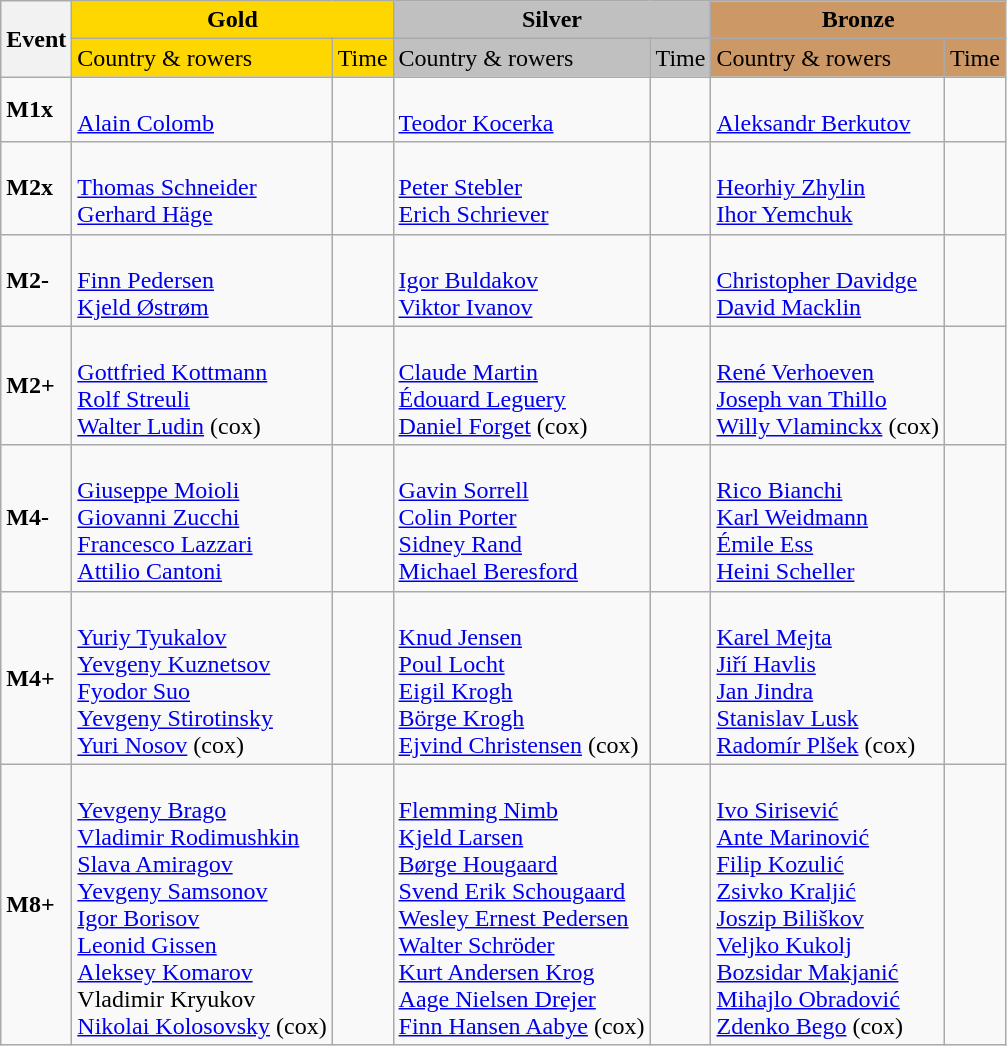<table class="wikitable">
<tr>
<th rowspan="2">Event</th>
<th colspan="2" style="background:gold;">Gold</th>
<th colspan="2" style="background:silver;">Silver</th>
<th colspan="2" style="background:#c96;">Bronze</th>
</tr>
<tr>
<td style="background:gold;">Country & rowers</td>
<td style="background:gold;">Time</td>
<td style="background:silver;">Country & rowers</td>
<td style="background:silver;">Time</td>
<td style="background:#c96;">Country & rowers</td>
<td style="background:#c96;">Time</td>
</tr>
<tr>
<td><strong>M1x</strong></td>
<td> <br> <a href='#'>Alain Colomb</a></td>
<td></td>
<td> <br> <a href='#'>Teodor Kocerka</a></td>
<td></td>
<td> <br> <a href='#'>Aleksandr Berkutov</a></td>
<td></td>
</tr>
<tr>
<td><strong>M2x</strong></td>
<td> <br> <a href='#'>Thomas Schneider</a> <br> <a href='#'>Gerhard Häge</a></td>
<td></td>
<td> <br> <a href='#'>Peter Stebler</a> <br> <a href='#'>Erich Schriever</a></td>
<td></td>
<td> <br> <a href='#'>Heorhiy Zhylin</a> <br> <a href='#'>Ihor Yemchuk</a></td>
<td></td>
</tr>
<tr>
<td><strong>M2-</strong></td>
<td> <br> <a href='#'>Finn Pedersen</a> <br> <a href='#'>Kjeld Østrøm</a></td>
<td></td>
<td> <br> <a href='#'>Igor Buldakov</a> <br> <a href='#'>Viktor Ivanov</a></td>
<td></td>
<td> <br> <a href='#'>Christopher Davidge</a> <br> <a href='#'>David Macklin</a></td>
<td></td>
</tr>
<tr>
<td><strong>M2+</strong></td>
<td> <br> <a href='#'>Gottfried Kottmann</a> <br> <a href='#'>Rolf Streuli</a> <br> <a href='#'>Walter Ludin</a> (cox)</td>
<td></td>
<td> <br> <a href='#'>Claude Martin</a> <br> <a href='#'>Édouard Leguery</a> <br> <a href='#'>Daniel Forget</a> (cox)</td>
<td></td>
<td> <br> <a href='#'>René Verhoeven</a> <br> <a href='#'>Joseph van Thillo</a> <br> <a href='#'>Willy Vlaminckx</a> (cox)</td>
<td></td>
</tr>
<tr>
<td><strong>M4-</strong></td>
<td> <br> <a href='#'>Giuseppe Moioli</a> <br> <a href='#'>Giovanni Zucchi</a> <br> <a href='#'>Francesco Lazzari</a> <br> <a href='#'>Attilio Cantoni</a></td>
<td></td>
<td> <br> <a href='#'>Gavin Sorrell</a> <br> <a href='#'>Colin Porter</a> <br> <a href='#'>Sidney Rand</a> <br> <a href='#'>Michael Beresford</a></td>
<td></td>
<td> <br> <a href='#'>Rico Bianchi</a> <br> <a href='#'>Karl Weidmann</a> <br> <a href='#'>Émile Ess</a> <br> <a href='#'>Heini Scheller</a></td>
<td></td>
</tr>
<tr>
<td><strong>M4+</strong></td>
<td> <br> <a href='#'>Yuriy Tyukalov</a> <br> <a href='#'>Yevgeny Kuznetsov</a> <br> <a href='#'>Fyodor Suo</a> <br> <a href='#'>Yevgeny Stirotinsky</a> <br> <a href='#'>Yuri Nosov</a> (cox)</td>
<td></td>
<td> <br> <a href='#'>Knud Jensen</a> <br> <a href='#'>Poul Locht</a> <br> <a href='#'>Eigil Krogh</a> <br> <a href='#'>Börge Krogh</a> <br> <a href='#'>Ejvind Christensen</a> (cox)</td>
<td></td>
<td> <br> <a href='#'>Karel Mejta</a> <br> <a href='#'>Jiří Havlis</a> <br> <a href='#'>Jan Jindra</a> <br> <a href='#'>Stanislav Lusk</a> <br> <a href='#'>Radomír Plšek</a> (cox)</td>
<td></td>
</tr>
<tr>
<td><strong>M8+</strong></td>
<td> <br> <a href='#'>Yevgeny Brago</a> <br> <a href='#'>Vladimir Rodimushkin</a> <br> <a href='#'>Slava Amiragov</a> <br> <a href='#'>Yevgeny Samsonov</a> <br> <a href='#'>Igor Borisov</a> <br> <a href='#'>Leonid Gissen</a> <br> <a href='#'>Aleksey Komarov</a> <br> Vladimir Kryukov <br> <a href='#'>Nikolai Kolosovsky</a> (cox)</td>
<td></td>
<td> <br> <a href='#'>Flemming Nimb</a> <br> <a href='#'>Kjeld Larsen</a> <br> <a href='#'>Børge Hougaard</a> <br> <a href='#'>Svend Erik Schougaard</a> <br> <a href='#'>Wesley Ernest Pedersen</a> <br> <a href='#'>Walter Schröder</a> <br> <a href='#'>Kurt Andersen Krog</a> <br> <a href='#'>Aage Nielsen Drejer</a> <br> <a href='#'>Finn Hansen Aabye</a> (cox)</td>
<td></td>
<td> <br> <a href='#'>Ivo Sirisević</a> <br> <a href='#'>Ante Marinović</a> <br> <a href='#'>Filip Kozulić</a> <br> <a href='#'>Zsivko Kraljić</a> <br> <a href='#'>Joszip Biliškov</a> <br> <a href='#'>Veljko Kukolj</a> <br> <a href='#'>Bozsidar Makjanić</a> <br> <a href='#'>Mihajlo Obradović</a> <br> <a href='#'>Zdenko Bego</a> (cox)</td>
<td></td>
</tr>
</table>
